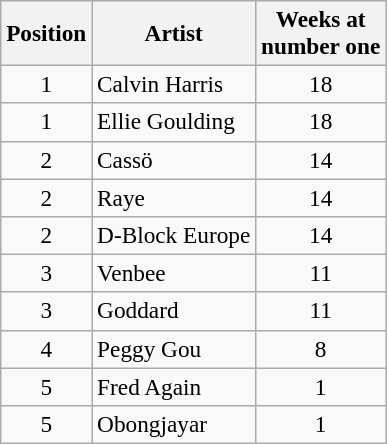<table class="wikitable sortable plainrowheaders" style="font-size:97%;">
<tr>
<th scope=col>Position</th>
<th scope=col>Artist</th>
<th scope=col>Weeks at<br>number one</th>
</tr>
<tr>
<td align=center>1</td>
<td>Calvin Harris</td>
<td align=center>18</td>
</tr>
<tr>
<td align=center>1</td>
<td>Ellie Goulding</td>
<td align=center>18</td>
</tr>
<tr>
<td align=center>2</td>
<td>Cassö</td>
<td align=center>14</td>
</tr>
<tr>
<td align=center>2</td>
<td>Raye</td>
<td align=center>14</td>
</tr>
<tr>
<td align=center>2</td>
<td>D-Block Europe</td>
<td align=center>14</td>
</tr>
<tr>
<td align=center>3</td>
<td>Venbee</td>
<td align=center>11</td>
</tr>
<tr>
<td align=center>3</td>
<td>Goddard</td>
<td align=center>11</td>
</tr>
<tr>
<td align=center>4</td>
<td>Peggy Gou</td>
<td align=center>8</td>
</tr>
<tr>
<td align=center>5</td>
<td>Fred Again</td>
<td align=center>1</td>
</tr>
<tr>
<td align=center>5</td>
<td>Obongjayar</td>
<td align=center>1</td>
</tr>
</table>
